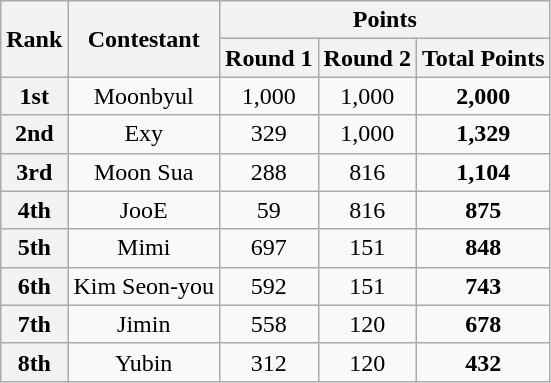<table class="wikitable plainrowheaders sortable" style="text-align:center;">
<tr>
<th rowspan="2" scope="col">Rank</th>
<th rowspan="2" scope="col">Contestant</th>
<th colspan="3">Points</th>
</tr>
<tr>
<th>Round 1</th>
<th>Round 2</th>
<th>Total Points</th>
</tr>
<tr>
<th>1st</th>
<td>Moonbyul</td>
<td>1,000</td>
<td>1,000</td>
<td><strong>2,000</strong></td>
</tr>
<tr>
<th>2nd</th>
<td>Exy</td>
<td>329</td>
<td>1,000</td>
<td><strong>1,329</strong></td>
</tr>
<tr>
<th>3rd</th>
<td>Moon Sua</td>
<td>288</td>
<td>816</td>
<td><strong>1,104</strong></td>
</tr>
<tr>
<th>4th</th>
<td>JooE</td>
<td>59</td>
<td>816</td>
<td><strong>875</strong></td>
</tr>
<tr>
<th>5th</th>
<td>Mimi</td>
<td>697</td>
<td>151</td>
<td><strong>848</strong></td>
</tr>
<tr>
<th>6th</th>
<td>Kim Seon-you</td>
<td>592</td>
<td>151</td>
<td><strong>743</strong></td>
</tr>
<tr>
<th>7th</th>
<td>Jimin</td>
<td>558</td>
<td>120</td>
<td><strong>678</strong></td>
</tr>
<tr>
<th>8th</th>
<td>Yubin</td>
<td>312</td>
<td>120</td>
<td><strong>432</strong></td>
</tr>
</table>
